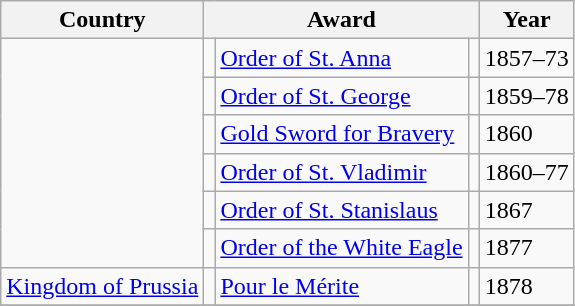<table class="wikitable">
<tr>
<th>Country</th>
<th colspan="3">Award</th>
<th>Year</th>
</tr>
<tr>
<td rowspan="6"></td>
<td></td>
<td><a href='#'>Order of St. Anna</a></td>
<td></td>
<td>1857–73</td>
</tr>
<tr>
<td></td>
<td><a href='#'>Order of St. George</a></td>
<td></td>
<td>1859–78</td>
</tr>
<tr>
<td></td>
<td><a href='#'>Gold Sword for Bravery</a></td>
<td></td>
<td>1860</td>
</tr>
<tr>
<td></td>
<td><a href='#'>Order of St. Vladimir</a></td>
<td></td>
<td>1860–77</td>
</tr>
<tr>
<td></td>
<td><a href='#'>Order of St. Stanislaus</a></td>
<td></td>
<td>1867</td>
</tr>
<tr>
<td></td>
<td><a href='#'>Order of the White Eagle</a></td>
<td></td>
<td>1877</td>
</tr>
<tr>
<td> <a href='#'>Kingdom of Prussia</a></td>
<td></td>
<td><a href='#'>Pour le Mérite</a></td>
<td></td>
<td>1878</td>
</tr>
<tr>
</tr>
</table>
